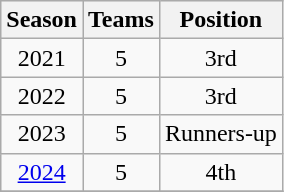<table class="wikitable" style="text-align:center">
<tr style="background:#efefef;">
<th>Season</th>
<th>Teams</th>
<th>Position</th>
</tr>
<tr>
<td>2021</td>
<td>5</td>
<td>3rd</td>
</tr>
<tr>
<td>2022</td>
<td>5</td>
<td>3rd</td>
</tr>
<tr>
<td>2023</td>
<td>5</td>
<td>Runners-up</td>
</tr>
<tr>
<td><a href='#'>2024</a></td>
<td>5</td>
<td>4th</td>
</tr>
<tr>
</tr>
</table>
